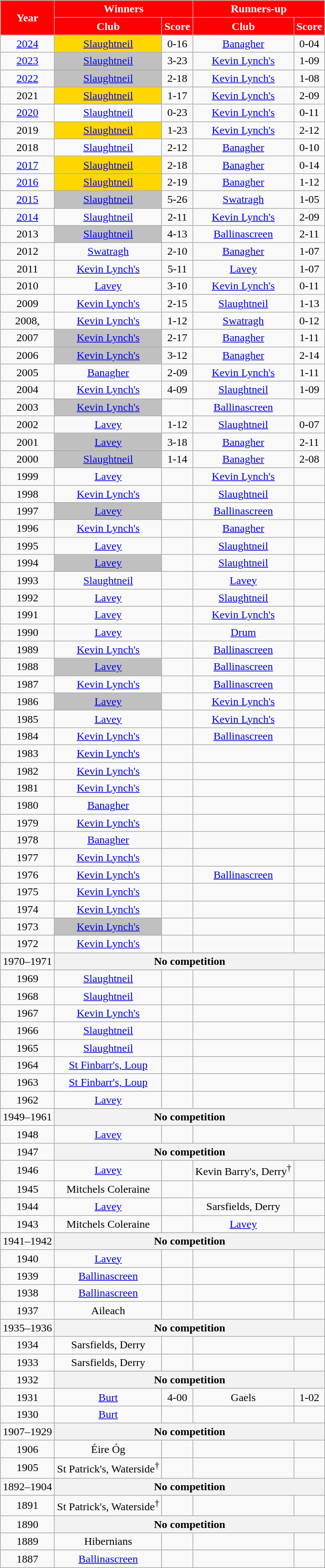<table class="wikitable sortable" style="text-align:center">
<tr>
<th rowspan="2" style="background:red;color:white">Year</th>
<th colspan="2" style="background:red;color:white">Winners</th>
<th colspan="2" style="background:red;color:white">Runners-up</th>
</tr>
<tr>
<th style="background:red;color:white">Club</th>
<th style="background:red;color:white">Score</th>
<th style="background:red;color:white">Club</th>
<th style="background:red;color:white">Score</th>
</tr>
<tr>
<td><a href='#'>2024</a></td>
<td bgcolor=gold><a href='#'>Slaughtneil</a></td>
<td>0-16</td>
<td><a href='#'>Banagher</a></td>
<td>0-04</td>
</tr>
<tr>
<td><a href='#'>2023</a></td>
<td bgcolor="silver"><a href='#'>Slaughtneil</a></td>
<td>3-23</td>
<td><a href='#'>Kevin Lynch's</a></td>
<td>1-09</td>
</tr>
<tr>
<td><a href='#'>2022</a></td>
<td bgcolor="silver"><a href='#'>Slaughtneil</a></td>
<td>2-18</td>
<td><a href='#'>Kevin Lynch's</a></td>
<td>1-08</td>
</tr>
<tr>
<td>2021</td>
<td bgcolor="gold"><a href='#'>Slaughtneil</a></td>
<td>1-17</td>
<td><a href='#'>Kevin Lynch's</a></td>
<td>2-09</td>
</tr>
<tr>
<td><a href='#'>2020</a></td>
<td><a href='#'>Slaughtneil</a></td>
<td>0-23</td>
<td><a href='#'>Kevin Lynch's</a></td>
<td>0-11</td>
</tr>
<tr>
<td>2019</td>
<td bgcolor="gold"><a href='#'>Slaughtneil</a></td>
<td>1-23</td>
<td><a href='#'>Kevin Lynch's</a></td>
<td>2-12</td>
</tr>
<tr>
<td>2018</td>
<td><a href='#'>Slaughtneil</a></td>
<td>2-12</td>
<td><a href='#'>Banagher</a></td>
<td>0-10</td>
</tr>
<tr>
<td><a href='#'>2017</a></td>
<td bgcolor="gold"><a href='#'>Slaughtneil</a></td>
<td>2-18</td>
<td><a href='#'>Banagher</a></td>
<td>0-14</td>
</tr>
<tr>
<td><a href='#'>2016</a></td>
<td bgcolor="gold"><a href='#'>Slaughtneil</a></td>
<td>2-19</td>
<td><a href='#'>Banagher</a></td>
<td>1-12</td>
</tr>
<tr>
<td><a href='#'>2015</a></td>
<td bgcolor="silver"><a href='#'>Slaughtneil</a></td>
<td>5-26</td>
<td><a href='#'>Swatragh</a></td>
<td>1-05</td>
</tr>
<tr>
<td><a href='#'>2014</a></td>
<td><a href='#'>Slaughtneil</a></td>
<td>2-11</td>
<td><a href='#'>Kevin Lynch's</a></td>
<td>2-09</td>
</tr>
<tr>
<td>2013</td>
<td bgcolor="silver"><a href='#'>Slaughtneil</a></td>
<td>4-13</td>
<td><a href='#'>Ballinascreen</a></td>
<td>2-11</td>
</tr>
<tr>
<td>2012</td>
<td><a href='#'>Swatragh</a></td>
<td>2-10</td>
<td><a href='#'>Banagher</a></td>
<td>1-07</td>
</tr>
<tr>
<td>2011</td>
<td><a href='#'>Kevin Lynch's</a></td>
<td>5-11</td>
<td><a href='#'>Lavey</a></td>
<td>1-07</td>
</tr>
<tr>
<td>2010</td>
<td><a href='#'>Lavey</a></td>
<td>3-10</td>
<td><a href='#'>Kevin Lynch's</a></td>
<td>0-11</td>
</tr>
<tr>
<td>2009</td>
<td><a href='#'>Kevin Lynch's</a></td>
<td>2-15</td>
<td><a href='#'>Slaughtneil</a></td>
<td>1-13</td>
</tr>
<tr>
<td>2008, </td>
<td><a href='#'>Kevin Lynch's</a></td>
<td>1-12</td>
<td><a href='#'>Swatragh</a></td>
<td>0-12</td>
</tr>
<tr>
<td>2007</td>
<td bgcolor="silver"><a href='#'>Kevin Lynch's</a></td>
<td>2-17</td>
<td><a href='#'>Banagher</a></td>
<td>1-11</td>
</tr>
<tr>
<td>2006</td>
<td bgcolor="silver"><a href='#'>Kevin Lynch's</a></td>
<td>3-12</td>
<td><a href='#'>Banagher</a></td>
<td>2-14</td>
</tr>
<tr>
<td>2005</td>
<td><a href='#'>Banagher</a></td>
<td>2-09</td>
<td><a href='#'>Kevin Lynch's</a></td>
<td>1-11</td>
</tr>
<tr>
<td>2004</td>
<td><a href='#'>Kevin Lynch's</a></td>
<td>4-09</td>
<td><a href='#'>Slaughtneil</a></td>
<td>1-09</td>
</tr>
<tr>
<td>2003</td>
<td bgcolor="silver"><a href='#'>Kevin Lynch's</a></td>
<td></td>
<td><a href='#'>Ballinascreen</a></td>
<td></td>
</tr>
<tr>
<td>2002</td>
<td><a href='#'>Lavey</a></td>
<td>1-12</td>
<td><a href='#'>Slaughtneil</a></td>
<td>0-07</td>
</tr>
<tr>
<td>2001</td>
<td bgcolor="silver"><a href='#'>Lavey</a></td>
<td>3-18</td>
<td><a href='#'>Banagher</a></td>
<td>2-11</td>
</tr>
<tr>
<td>2000</td>
<td bgcolor="silver"><a href='#'>Slaughtneil</a></td>
<td>1-14</td>
<td><a href='#'>Banagher</a></td>
<td>2-08</td>
</tr>
<tr>
<td>1999</td>
<td><a href='#'>Lavey</a></td>
<td></td>
<td><a href='#'>Kevin Lynch's</a></td>
<td></td>
</tr>
<tr>
<td>1998</td>
<td><a href='#'>Kevin Lynch's</a></td>
<td></td>
<td><a href='#'>Slaughtneil</a></td>
<td></td>
</tr>
<tr>
<td>1997</td>
<td bgcolor="silver"><a href='#'>Lavey</a></td>
<td></td>
<td><a href='#'>Ballinascreen</a></td>
<td></td>
</tr>
<tr>
<td>1996</td>
<td><a href='#'>Kevin Lynch's</a></td>
<td></td>
<td><a href='#'>Banagher</a></td>
<td></td>
</tr>
<tr>
<td>1995</td>
<td><a href='#'>Lavey</a></td>
<td></td>
<td><a href='#'>Slaughtneil</a></td>
<td></td>
</tr>
<tr>
<td>1994</td>
<td bgcolor="silver"><a href='#'>Lavey</a></td>
<td></td>
<td><a href='#'>Slaughtneil</a></td>
<td></td>
</tr>
<tr>
<td>1993</td>
<td><a href='#'>Slaughtneil</a></td>
<td></td>
<td><a href='#'>Lavey</a></td>
<td></td>
</tr>
<tr>
<td>1992</td>
<td><a href='#'>Lavey</a></td>
<td></td>
<td><a href='#'>Slaughtneil</a></td>
<td></td>
</tr>
<tr>
<td>1991</td>
<td><a href='#'>Lavey</a></td>
<td></td>
<td><a href='#'>Kevin Lynch's</a></td>
<td></td>
</tr>
<tr>
<td>1990</td>
<td><a href='#'>Lavey</a></td>
<td></td>
<td><a href='#'>Drum</a></td>
<td></td>
</tr>
<tr>
<td>1989</td>
<td><a href='#'>Kevin Lynch's</a></td>
<td></td>
<td><a href='#'>Ballinascreen</a></td>
<td></td>
</tr>
<tr>
<td>1988</td>
<td bgcolor="silver"><a href='#'>Lavey</a></td>
<td></td>
<td><a href='#'>Ballinascreen</a></td>
<td></td>
</tr>
<tr>
<td>1987</td>
<td><a href='#'>Kevin Lynch's</a></td>
<td></td>
<td><a href='#'>Ballinascreen</a></td>
<td></td>
</tr>
<tr>
<td>1986</td>
<td bgcolor="silver"><a href='#'>Lavey</a></td>
<td></td>
<td><a href='#'>Kevin Lynch's</a></td>
<td></td>
</tr>
<tr>
<td>1985</td>
<td><a href='#'>Lavey</a></td>
<td></td>
<td><a href='#'>Kevin Lynch's</a></td>
<td></td>
</tr>
<tr>
<td>1984</td>
<td><a href='#'>Kevin Lynch's</a></td>
<td></td>
<td><a href='#'>Ballinascreen</a></td>
<td></td>
</tr>
<tr>
<td>1983</td>
<td><a href='#'>Kevin Lynch's</a></td>
<td></td>
<td></td>
<td></td>
</tr>
<tr>
<td>1982</td>
<td><a href='#'>Kevin Lynch's</a></td>
<td></td>
<td></td>
<td></td>
</tr>
<tr>
<td>1981</td>
<td><a href='#'>Kevin Lynch's</a></td>
<td></td>
<td></td>
<td></td>
</tr>
<tr>
<td>1980</td>
<td><a href='#'>Banagher</a></td>
<td></td>
<td></td>
<td></td>
</tr>
<tr>
<td>1979</td>
<td><a href='#'>Kevin Lynch's</a></td>
<td></td>
<td></td>
<td></td>
</tr>
<tr>
<td>1978</td>
<td><a href='#'>Banagher</a></td>
<td></td>
<td></td>
<td></td>
</tr>
<tr>
<td>1977</td>
<td><a href='#'>Kevin Lynch's</a></td>
<td></td>
<td></td>
<td></td>
</tr>
<tr>
<td>1976</td>
<td><a href='#'>Kevin Lynch's</a></td>
<td></td>
<td><a href='#'>Ballinascreen</a></td>
<td></td>
</tr>
<tr>
<td>1975</td>
<td><a href='#'>Kevin Lynch's</a></td>
<td></td>
<td></td>
<td></td>
</tr>
<tr>
<td>1974</td>
<td><a href='#'>Kevin Lynch's</a></td>
<td></td>
<td></td>
<td></td>
</tr>
<tr>
<td>1973</td>
<td bgcolor="silver"><a href='#'>Kevin Lynch's</a></td>
<td></td>
<td></td>
<td></td>
</tr>
<tr>
<td>1972</td>
<td><a href='#'>Kevin Lynch's</a></td>
<td></td>
<td></td>
<td></td>
</tr>
<tr>
<td>1970–1971</td>
<th colspan="4" align="center">No competition</th>
</tr>
<tr>
<td>1969</td>
<td><a href='#'>Slaughtneil</a></td>
<td></td>
<td></td>
<td></td>
</tr>
<tr>
<td>1968</td>
<td><a href='#'>Slaughtneil</a></td>
<td></td>
<td></td>
<td></td>
</tr>
<tr>
<td>1967</td>
<td><a href='#'>Kevin Lynch's</a></td>
<td></td>
<td></td>
<td></td>
</tr>
<tr>
<td>1966</td>
<td><a href='#'>Slaughtneil</a></td>
<td></td>
<td></td>
<td></td>
</tr>
<tr>
<td>1965</td>
<td><a href='#'>Slaughtneil</a></td>
<td></td>
<td></td>
<td></td>
</tr>
<tr>
<td>1964</td>
<td><a href='#'>St Finbarr's, Loup</a></td>
<td></td>
<td></td>
<td></td>
</tr>
<tr>
<td>1963</td>
<td><a href='#'>St Finbarr's, Loup</a></td>
<td></td>
<td></td>
<td></td>
</tr>
<tr>
<td>1962</td>
<td><a href='#'>Lavey</a></td>
<td></td>
<td></td>
<td></td>
</tr>
<tr>
<td>1949–1961</td>
<th colspan="4" align="center">No competition</th>
</tr>
<tr>
<td>1948</td>
<td><a href='#'>Lavey</a></td>
<td></td>
<td></td>
<td></td>
</tr>
<tr>
<td>1947</td>
<th colspan="4" align="center">No competition</th>
</tr>
<tr>
<td>1946</td>
<td><a href='#'>Lavey</a></td>
<td></td>
<td>Kevin Barry's, Derry<sup>†</sup></td>
<td></td>
</tr>
<tr>
<td>1945</td>
<td>Mitchels Coleraine</td>
<td></td>
<td></td>
<td></td>
</tr>
<tr>
<td>1944</td>
<td><a href='#'>Lavey</a></td>
<td></td>
<td>Sarsfields, Derry</td>
<td></td>
</tr>
<tr>
<td>1943</td>
<td>Mitchels Coleraine</td>
<td></td>
<td><a href='#'>Lavey</a></td>
<td></td>
</tr>
<tr>
<td>1941–1942</td>
<th colspan="4" align="center">No competition</th>
</tr>
<tr>
<td>1940</td>
<td><a href='#'>Lavey</a></td>
<td></td>
<td></td>
<td></td>
</tr>
<tr>
<td>1939</td>
<td><a href='#'>Ballinascreen</a></td>
<td></td>
<td></td>
<td></td>
</tr>
<tr>
<td>1938</td>
<td><a href='#'>Ballinascreen</a></td>
<td></td>
<td></td>
<td></td>
</tr>
<tr>
<td>1937</td>
<td>Aileach</td>
<td></td>
<td></td>
<td></td>
</tr>
<tr>
<td>1935–1936</td>
<th colspan="4" align="center">No competition</th>
</tr>
<tr>
<td>1934</td>
<td>Sarsfields, Derry</td>
<td></td>
<td></td>
<td></td>
</tr>
<tr>
<td>1933</td>
<td>Sarsfields, Derry</td>
<td></td>
<td></td>
<td></td>
</tr>
<tr>
<td>1932</td>
<th colspan="4" align="center">No competition</th>
</tr>
<tr>
<td>1931</td>
<td><a href='#'>Burt</a></td>
<td>4-00</td>
<td>Gaels</td>
<td>1-02</td>
</tr>
<tr>
<td>1930</td>
<td><a href='#'>Burt</a></td>
<td></td>
<td></td>
<td></td>
</tr>
<tr>
<td>1907–1929</td>
<th colspan="4" align="center">No competition</th>
</tr>
<tr>
<td>1906</td>
<td>Éire Óg</td>
<td></td>
<td></td>
<td></td>
</tr>
<tr>
<td>1905</td>
<td>St Patrick's, Waterside<sup>†</sup></td>
<td></td>
<td></td>
<td></td>
</tr>
<tr>
<td>1892–1904</td>
<th colspan="4" align="center">No competition</th>
</tr>
<tr>
<td>1891</td>
<td>St Patrick's, Waterside<sup>†</sup></td>
<td></td>
<td></td>
<td></td>
</tr>
<tr>
<td>1890</td>
<th colspan="4" align="center">No competition</th>
</tr>
<tr>
<td>1889</td>
<td>Hibernians</td>
<td></td>
<td></td>
<td></td>
</tr>
<tr>
<td>1887</td>
<td><a href='#'>Ballinascreen</a></td>
<td></td>
<td></td>
<td></td>
</tr>
</table>
